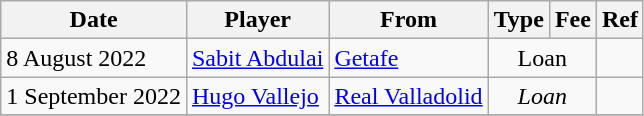<table class="wikitable">
<tr>
<th>Date</th>
<th>Player</th>
<th>From</th>
<th>Type</th>
<th>Fee</th>
<th>Ref</th>
</tr>
<tr>
<td>8 August 2022</td>
<td> <a href='#'>Sabit Abdulai</a></td>
<td><a href='#'>Getafe</a></td>
<td colspan="2" align=center>Loan</td>
<td align=center></td>
</tr>
<tr>
<td>1 September 2022</td>
<td> <a href='#'>Hugo Vallejo</a></td>
<td><a href='#'>Real Valladolid</a></td>
<td colspan=2 align=center><em>Loan</em></td>
<td align=center></td>
</tr>
<tr>
</tr>
</table>
